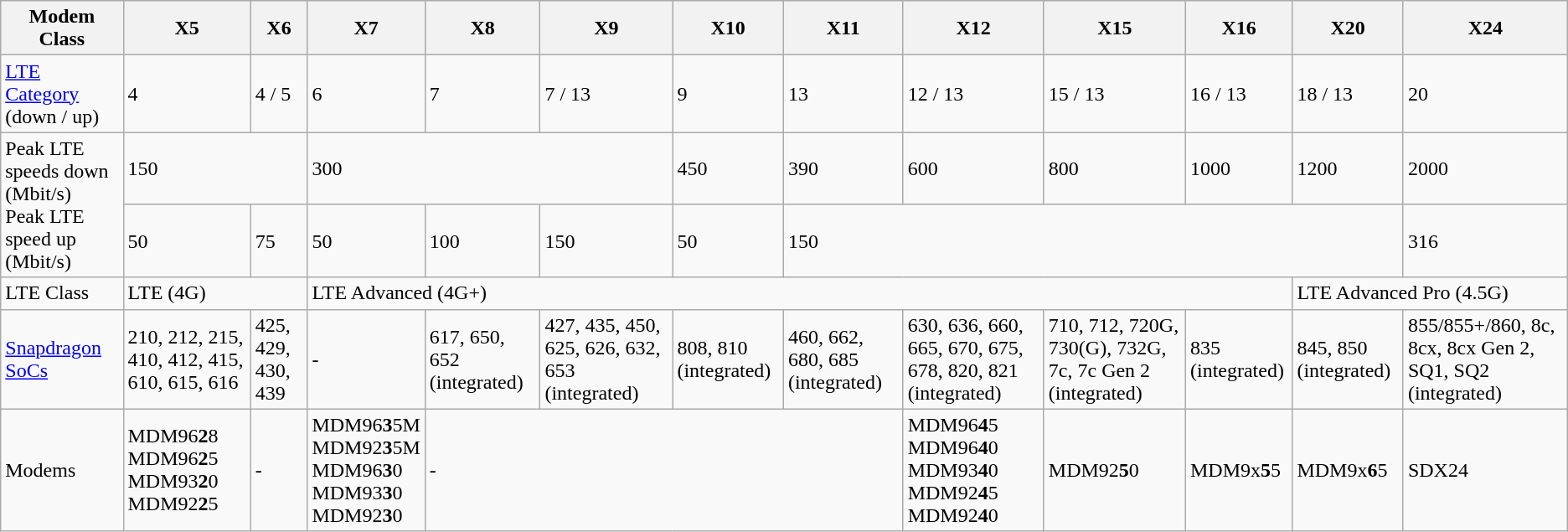<table class="wikitable">
<tr>
<th>Modem Class</th>
<th>X5</th>
<th>X6</th>
<th>X7</th>
<th>X8</th>
<th>X9</th>
<th>X10</th>
<th>X11</th>
<th>X12</th>
<th>X15</th>
<th>X16</th>
<th>X20</th>
<th>X24</th>
</tr>
<tr>
<td><a href='#'>LTE Category</a> (down / up)</td>
<td>4</td>
<td>4 / 5</td>
<td>6</td>
<td>7</td>
<td>7 / 13</td>
<td>9</td>
<td>13</td>
<td>12 / 13</td>
<td>15 / 13</td>
<td>16 / 13</td>
<td>18 / 13</td>
<td>20</td>
</tr>
<tr>
<td rowspan="2">Peak LTE speeds down (Mbit/s)<br>Peak LTE speed up (Mbit/s)</td>
<td colspan="2">150</td>
<td colspan="3">300</td>
<td>450</td>
<td>390</td>
<td>600</td>
<td>800</td>
<td>1000</td>
<td>1200</td>
<td>2000</td>
</tr>
<tr>
<td>50</td>
<td>75</td>
<td>50</td>
<td>100</td>
<td>150</td>
<td>50</td>
<td colspan="5">150</td>
<td>316</td>
</tr>
<tr>
<td>LTE Class</td>
<td colspan="2">LTE (4G)</td>
<td colspan="8">LTE Advanced (4G+)</td>
<td colspan="2">LTE Advanced Pro (4.5G)</td>
</tr>
<tr>
<td><a href='#'>Snapdragon SoCs</a></td>
<td>210, 212, 215, 410, 412, 415, 610, 615, 616</td>
<td>425, 429, 430, 439</td>
<td>-</td>
<td>617, 650, 652 (integrated)</td>
<td>427, 435, 450, 625, 626, 632, 653 (integrated)</td>
<td>808, 810 (integrated)</td>
<td>460, 662, 680, 685 (integrated)</td>
<td>630, 636, 660, 665, 670, 675, 678, 820, 821 (integrated)</td>
<td>710, 712, 720G, 730(G), 732G, 7c, 7c Gen 2 (integrated)</td>
<td>835 (integrated)</td>
<td>845, 850 (integrated)</td>
<td>855/855+/860, 8c, 8cx, 8cx Gen 2, SQ1, SQ2 (integrated)</td>
</tr>
<tr>
<td>Modems</td>
<td>MDM96<strong>2</strong>8<br>MDM96<strong>2</strong>5<br>MDM93<strong>2</strong>0<br>MDM92<strong>2</strong>5</td>
<td>-</td>
<td>MDM96<strong>3</strong>5M<br>MDM92<strong>3</strong>5M<br>MDM96<strong>3</strong>0<br>MDM93<strong>3</strong>0<br>MDM92<strong>3</strong>0</td>
<td colspan="4">-</td>
<td>MDM96<strong>4</strong>5<br>MDM96<strong>4</strong>0<br>MDM93<strong>4</strong>0<br>MDM92<strong>4</strong>5<br>MDM92<strong>4</strong>0</td>
<td>MDM92<strong>5</strong>0</td>
<td>MDM9x<strong>5</strong>5</td>
<td>MDM9x<strong>6</strong>5</td>
<td>SDX24</td>
</tr>
</table>
